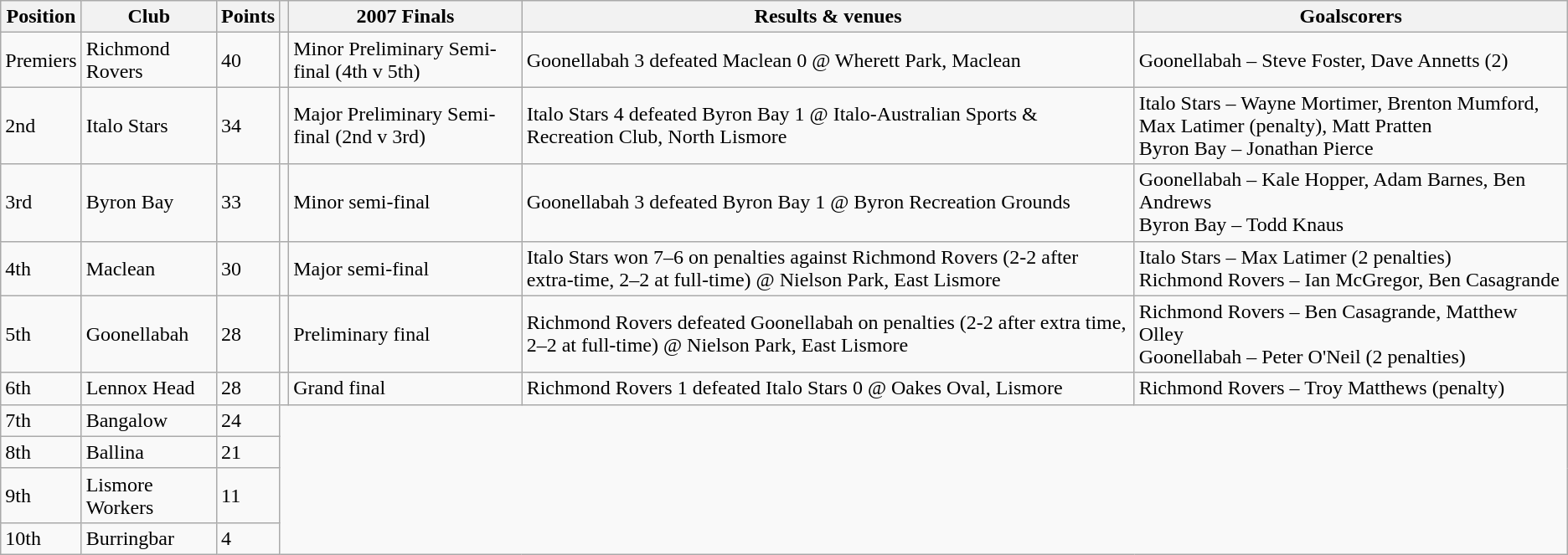<table class="wikitable">
<tr>
<th>Position</th>
<th>Club</th>
<th>Points</th>
<th></th>
<th>2007 Finals</th>
<th>Results & venues</th>
<th>Goalscorers</th>
</tr>
<tr>
<td>Premiers</td>
<td>Richmond Rovers</td>
<td>40</td>
<td></td>
<td>Minor Preliminary Semi-final (4th v 5th)</td>
<td>Goonellabah 3 defeated Maclean 0 @ Wherett Park, Maclean</td>
<td>Goonellabah – Steve Foster, Dave Annetts (2)</td>
</tr>
<tr>
<td>2nd</td>
<td>Italo Stars</td>
<td>34</td>
<td></td>
<td>Major Preliminary Semi-final (2nd v 3rd)</td>
<td>Italo Stars 4 defeated Byron Bay 1 @ Italo-Australian Sports & Recreation Club, North Lismore</td>
<td>Italo Stars – Wayne Mortimer, Brenton Mumford, Max Latimer (penalty), Matt Pratten<br>Byron Bay – Jonathan Pierce</td>
</tr>
<tr>
<td>3rd</td>
<td>Byron Bay</td>
<td>33</td>
<td></td>
<td>Minor semi-final</td>
<td>Goonellabah 3 defeated Byron Bay 1 @ Byron Recreation Grounds</td>
<td>Goonellabah – Kale Hopper, Adam Barnes, Ben Andrews<br>Byron Bay – Todd Knaus</td>
</tr>
<tr>
<td>4th</td>
<td>Maclean</td>
<td>30</td>
<td></td>
<td>Major semi-final</td>
<td>Italo Stars won 7–6 on penalties against Richmond Rovers (2-2 after extra-time, 2–2 at full-time) @ Nielson Park, East Lismore</td>
<td>Italo Stars – Max Latimer (2 penalties)<br>Richmond Rovers – Ian McGregor, Ben Casagrande</td>
</tr>
<tr>
<td>5th</td>
<td>Goonellabah</td>
<td>28</td>
<td></td>
<td>Preliminary final</td>
<td>Richmond Rovers defeated Goonellabah on penalties (2-2 after extra time, 2–2 at full-time) @ Nielson Park, East Lismore</td>
<td>Richmond Rovers – Ben Casagrande, Matthew Olley<br>Goonellabah – Peter O'Neil (2 penalties)</td>
</tr>
<tr>
<td>6th</td>
<td>Lennox Head</td>
<td>28</td>
<td></td>
<td>Grand final</td>
<td>Richmond Rovers 1 defeated Italo Stars 0 @ Oakes Oval, Lismore</td>
<td>Richmond Rovers – Troy Matthews (penalty)</td>
</tr>
<tr>
<td>7th</td>
<td>Bangalow</td>
<td>24</td>
</tr>
<tr>
<td>8th</td>
<td>Ballina</td>
<td>21</td>
</tr>
<tr>
<td>9th</td>
<td>Lismore Workers</td>
<td>11</td>
</tr>
<tr>
<td>10th</td>
<td>Burringbar</td>
<td>4</td>
</tr>
</table>
